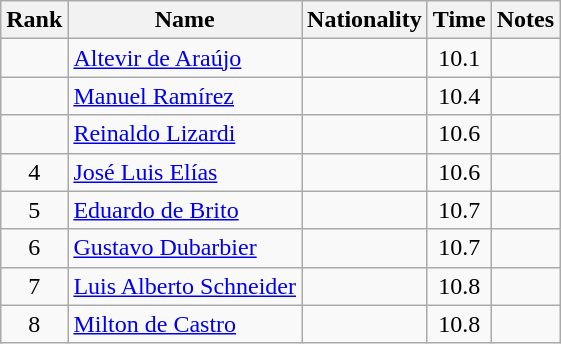<table class="wikitable sortable" style="text-align:center">
<tr>
<th>Rank</th>
<th>Name</th>
<th>Nationality</th>
<th>Time</th>
<th>Notes</th>
</tr>
<tr>
<td></td>
<td align=left><a href='#'>Altevir de Araújo</a></td>
<td align=left></td>
<td>10.1</td>
<td></td>
</tr>
<tr>
<td></td>
<td align=left><a href='#'>Manuel Ramírez</a></td>
<td align=left></td>
<td>10.4</td>
<td></td>
</tr>
<tr>
<td></td>
<td align=left><a href='#'>Reinaldo Lizardi</a></td>
<td align=left></td>
<td>10.6</td>
<td></td>
</tr>
<tr>
<td>4</td>
<td align=left><a href='#'>José Luis Elías</a></td>
<td align=left></td>
<td>10.6</td>
<td></td>
</tr>
<tr>
<td>5</td>
<td align=left><a href='#'>Eduardo de Brito</a></td>
<td align=left></td>
<td>10.7</td>
<td></td>
</tr>
<tr>
<td>6</td>
<td align=left><a href='#'>Gustavo Dubarbier</a></td>
<td align=left></td>
<td>10.7</td>
<td></td>
</tr>
<tr>
<td>7</td>
<td align=left><a href='#'>Luis Alberto Schneider</a></td>
<td align=left></td>
<td>10.8</td>
<td></td>
</tr>
<tr>
<td>8</td>
<td align=left><a href='#'>Milton de Castro</a></td>
<td align=left></td>
<td>10.8</td>
<td></td>
</tr>
</table>
